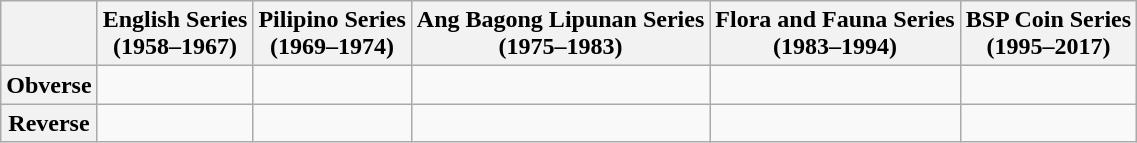<table class="wikitable">
<tr>
<th></th>
<th>English Series<br>(1958–1967)</th>
<th>Pilipino Series<br>(1969–1974)</th>
<th>Ang Bagong Lipunan Series<br>(1975–1983)</th>
<th>Flora and Fauna Series<br>(1983–1994)</th>
<th>BSP Coin Series<br>(1995–2017)</th>
</tr>
<tr>
<th>Obverse</th>
<td></td>
<td></td>
<td></td>
<td></td>
<td></td>
</tr>
<tr>
<th>Reverse</th>
<td></td>
<td></td>
<td></td>
<td></td>
<td></td>
</tr>
</table>
